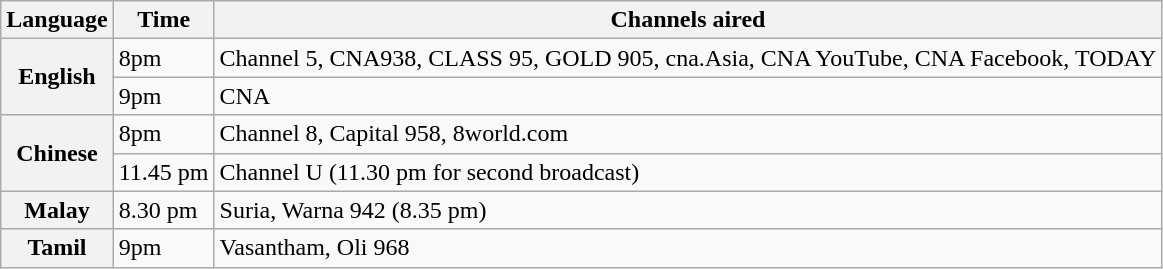<table class="wikitable">
<tr>
<th>Language</th>
<th>Time</th>
<th>Channels aired</th>
</tr>
<tr>
<th rowspan=2>English</th>
<td>8pm</td>
<td>Channel 5, CNA938, CLASS 95, GOLD 905, cna.Asia, CNA YouTube, CNA Facebook, TODAY</td>
</tr>
<tr>
<td>9pm</td>
<td>CNA</td>
</tr>
<tr>
<th rowspan=2>Chinese</th>
<td>8pm</td>
<td>Channel 8, Capital 958, 8world.com</td>
</tr>
<tr>
<td>11.45 pm</td>
<td>Channel U (11.30 pm for second broadcast)</td>
</tr>
<tr>
<th>Malay</th>
<td>8.30 pm</td>
<td>Suria, Warna 942 (8.35 pm)</td>
</tr>
<tr>
<th>Tamil</th>
<td>9pm</td>
<td>Vasantham, Oli 968</td>
</tr>
</table>
